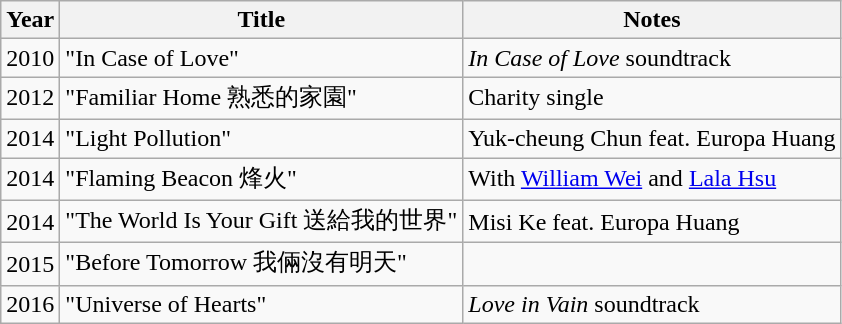<table class="wikitable sortable">
<tr>
<th>Year</th>
<th>Title</th>
<th class="unsortable">Notes</th>
</tr>
<tr>
<td>2010</td>
<td>"In Case of Love"</td>
<td><em>In Case of Love</em> soundtrack</td>
</tr>
<tr>
<td>2012</td>
<td>"Familiar Home 熟悉的家園"</td>
<td>Charity single</td>
</tr>
<tr>
<td>2014</td>
<td>"Light Pollution"</td>
<td>Yuk-cheung Chun feat. Europa Huang</td>
</tr>
<tr>
<td>2014</td>
<td>"Flaming Beacon 烽火"</td>
<td>With <a href='#'>William Wei</a> and <a href='#'>Lala Hsu</a></td>
</tr>
<tr>
<td>2014</td>
<td>"The World Is Your Gift 送給我的世界"</td>
<td>Misi Ke feat. Europa Huang</td>
</tr>
<tr>
<td>2015</td>
<td>"Before Tomorrow 我倆沒有明天"</td>
<td></td>
</tr>
<tr>
<td>2016</td>
<td>"Universe of Hearts"</td>
<td><em>Love in Vain</em> soundtrack</td>
</tr>
</table>
